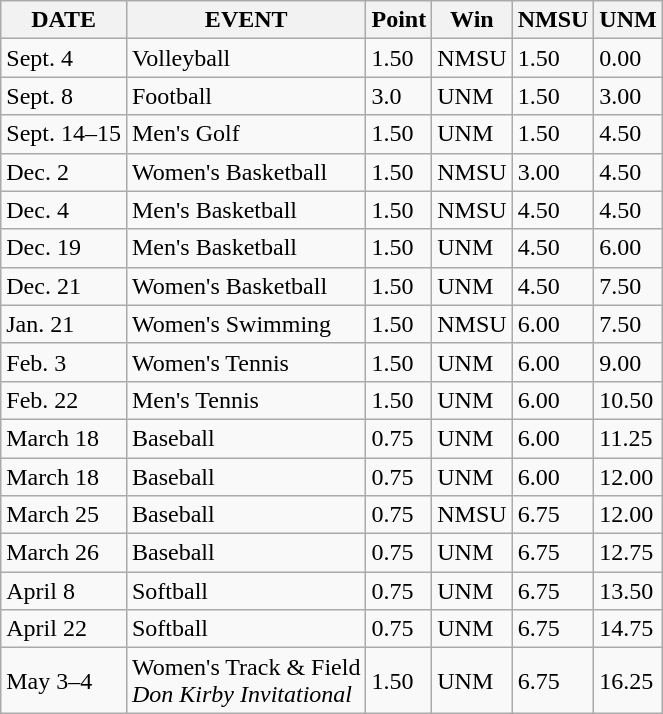<table class="wikitable">
<tr>
<th>DATE</th>
<th>EVENT</th>
<th>Point</th>
<th>Win</th>
<th>NMSU</th>
<th>UNM</th>
</tr>
<tr>
<td>Sept. 4</td>
<td>Volleyball</td>
<td>1.50</td>
<td>NMSU</td>
<td>1.50</td>
<td>0.00</td>
</tr>
<tr>
<td>Sept. 8</td>
<td>Football</td>
<td>3.0</td>
<td>UNM</td>
<td>1.50</td>
<td>3.00</td>
</tr>
<tr>
<td>Sept. 14–15</td>
<td>Men's Golf</td>
<td>1.50</td>
<td>UNM</td>
<td>1.50</td>
<td>4.50</td>
</tr>
<tr>
<td>Dec. 2</td>
<td>Women's Basketball</td>
<td>1.50</td>
<td>NMSU</td>
<td>3.00</td>
<td>4.50</td>
</tr>
<tr>
<td>Dec. 4</td>
<td>Men's Basketball</td>
<td>1.50</td>
<td>NMSU</td>
<td>4.50</td>
<td>4.50</td>
</tr>
<tr>
<td>Dec. 19</td>
<td>Men's Basketball</td>
<td>1.50</td>
<td>UNM</td>
<td>4.50</td>
<td>6.00</td>
</tr>
<tr>
<td>Dec. 21</td>
<td>Women's Basketball</td>
<td>1.50</td>
<td>UNM</td>
<td>4.50</td>
<td>7.50</td>
</tr>
<tr>
<td>Jan. 21</td>
<td>Women's Swimming</td>
<td>1.50</td>
<td>NMSU</td>
<td>6.00</td>
<td>7.50</td>
</tr>
<tr>
<td>Feb. 3</td>
<td>Women's Tennis</td>
<td>1.50</td>
<td>UNM</td>
<td>6.00</td>
<td>9.00</td>
</tr>
<tr>
<td>Feb. 22</td>
<td>Men's Tennis</td>
<td>1.50</td>
<td>UNM</td>
<td>6.00</td>
<td>10.50</td>
</tr>
<tr>
<td>March 18</td>
<td>Baseball</td>
<td>0.75</td>
<td>UNM</td>
<td>6.00</td>
<td>11.25</td>
</tr>
<tr>
<td>March 18</td>
<td>Baseball</td>
<td>0.75</td>
<td>UNM</td>
<td>6.00</td>
<td>12.00</td>
</tr>
<tr>
<td>March 25</td>
<td>Baseball</td>
<td>0.75</td>
<td>NMSU</td>
<td>6.75</td>
<td>12.00</td>
</tr>
<tr>
<td>March 26</td>
<td>Baseball</td>
<td>0.75</td>
<td>UNM</td>
<td>6.75</td>
<td>12.75</td>
</tr>
<tr>
<td>April 8</td>
<td>Softball</td>
<td>0.75</td>
<td>UNM</td>
<td>6.75</td>
<td>13.50</td>
</tr>
<tr>
<td>April 22</td>
<td>Softball</td>
<td>0.75</td>
<td>UNM</td>
<td>6.75</td>
<td>14.75</td>
</tr>
<tr>
<td>May 3–4</td>
<td>Women's Track & Field<br><em>Don Kirby Invitational</em></td>
<td>1.50</td>
<td>UNM</td>
<td>6.75</td>
<td>16.25</td>
</tr>
</table>
